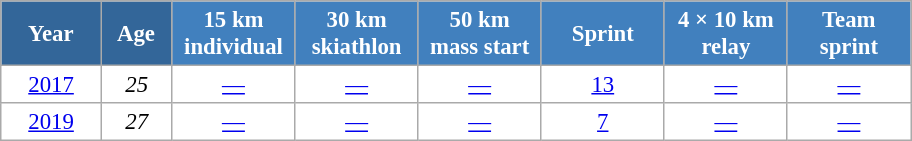<table class="wikitable" style="font-size:95%; text-align:center; border:grey solid 1px; border-collapse:collapse; background:#ffffff;">
<tr>
<th style="background-color:#369; color:white; width:60px;"> Year </th>
<th style="background-color:#369; color:white; width:40px;"> Age </th>
<th style="background-color:#4180be; color:white; width:75px;"> 15 km <br> individual </th>
<th style="background-color:#4180be; color:white; width:75px;"> 30 km <br> skiathlon </th>
<th style="background-color:#4180be; color:white; width:75px;"> 50 km <br> mass start </th>
<th style="background-color:#4180be; color:white; width:75px;"> Sprint </th>
<th style="background-color:#4180be; color:white; width:75px;"> 4 × 10 km <br> relay </th>
<th style="background-color:#4180be; color:white; width:75px;"> Team <br> sprint </th>
</tr>
<tr>
<td><a href='#'>2017</a></td>
<td><em>25</em></td>
<td><a href='#'>—</a></td>
<td><a href='#'>—</a></td>
<td><a href='#'>—</a></td>
<td><a href='#'>13</a></td>
<td><a href='#'>—</a></td>
<td><a href='#'>—</a></td>
</tr>
<tr>
<td><a href='#'>2019</a></td>
<td><em>27</em></td>
<td><a href='#'>—</a></td>
<td><a href='#'>—</a></td>
<td><a href='#'>—</a></td>
<td><a href='#'>7</a></td>
<td><a href='#'>—</a></td>
<td><a href='#'>—</a></td>
</tr>
</table>
